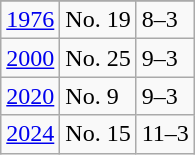<table class="wikitable">
<tr>
</tr>
<tr>
<td><a href='#'>1976</a></td>
<td>No. 19</td>
<td>8–3</td>
</tr>
<tr>
<td><a href='#'>2000</a></td>
<td>No. 25</td>
<td>9–3</td>
</tr>
<tr>
<td><a href='#'>2020</a></td>
<td>No. 9</td>
<td>9–3</td>
</tr>
<tr>
<td><a href='#'>2024</a></td>
<td>No. 15</td>
<td>11–3</td>
</tr>
</table>
